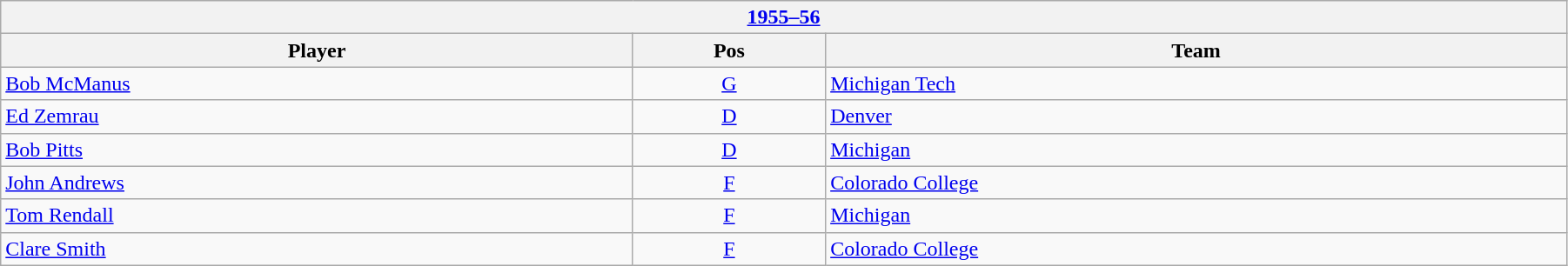<table class="wikitable" width=95%>
<tr>
<th colspan=3><a href='#'>1955–56</a></th>
</tr>
<tr>
<th>Player</th>
<th>Pos</th>
<th>Team</th>
</tr>
<tr>
<td><a href='#'>Bob McManus</a></td>
<td align=center><a href='#'>G</a></td>
<td><a href='#'>Michigan Tech</a></td>
</tr>
<tr>
<td><a href='#'>Ed Zemrau</a></td>
<td align=center><a href='#'>D</a></td>
<td><a href='#'>Denver</a></td>
</tr>
<tr>
<td><a href='#'>Bob Pitts</a></td>
<td align=center><a href='#'>D</a></td>
<td><a href='#'>Michigan</a></td>
</tr>
<tr>
<td><a href='#'>John Andrews</a></td>
<td align=center><a href='#'>F</a></td>
<td><a href='#'>Colorado College</a></td>
</tr>
<tr>
<td><a href='#'>Tom Rendall</a></td>
<td align=center><a href='#'>F</a></td>
<td><a href='#'>Michigan</a></td>
</tr>
<tr>
<td><a href='#'>Clare Smith</a></td>
<td align=center><a href='#'>F</a></td>
<td><a href='#'>Colorado College</a></td>
</tr>
</table>
